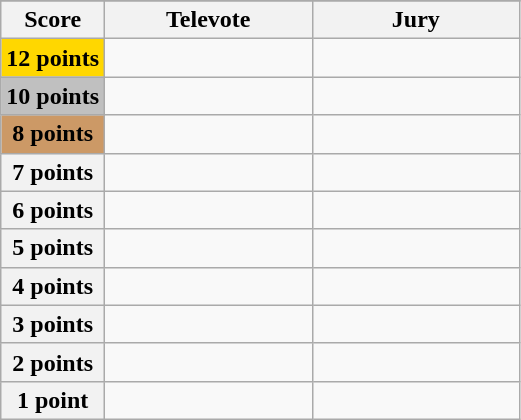<table class="wikitable">
<tr>
</tr>
<tr>
<th scope="col" width="20%">Score</th>
<th scope="col" width="40%">Televote</th>
<th scope="col" width="40%">Jury</th>
</tr>
<tr>
<th scope="row" style="background:gold">12 points</th>
<td></td>
<td></td>
</tr>
<tr>
<th scope="row" style="background:silver">10 points</th>
<td></td>
<td></td>
</tr>
<tr>
<th scope="row" style="background:#CC9966">8 points</th>
<td></td>
<td></td>
</tr>
<tr>
<th scope="row">7 points</th>
<td></td>
<td></td>
</tr>
<tr>
<th scope="row">6 points</th>
<td></td>
<td></td>
</tr>
<tr>
<th scope="row">5 points</th>
<td></td>
<td></td>
</tr>
<tr>
<th scope="row">4 points</th>
<td></td>
<td></td>
</tr>
<tr>
<th scope="row">3 points</th>
<td></td>
<td></td>
</tr>
<tr>
<th scope="row">2 points</th>
<td></td>
<td></td>
</tr>
<tr>
<th scope="row">1 point</th>
<td></td>
<td></td>
</tr>
</table>
